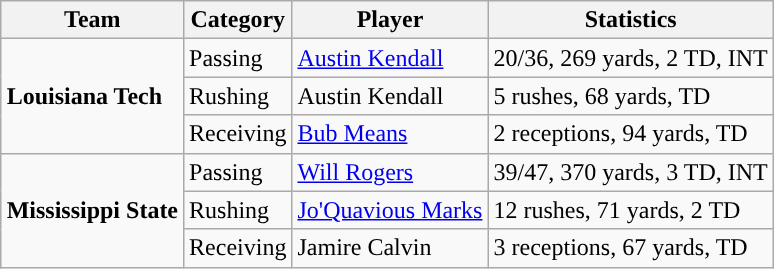<table class="wikitable" style="float: right;">
<tr>
<th>Team</th>
<th>Category</th>
<th>Player</th>
<th>Statistics</th>
</tr>
<tr>
<td rowspan=3><strong>Louisiana Tech</strong></td>
<td>Passing</td>
<td><a href='#'>Austin Kendall</a></td>
<td>20/36, 269 yards, 2 TD, INT</td>
</tr>
<tr>
<td>Rushing</td>
<td>Austin Kendall</td>
<td>5 rushes, 68 yards, TD</td>
</tr>
<tr>
<td>Receiving</td>
<td><a href='#'>Bub Means</a></td>
<td>2 receptions, 94 yards, TD</td>
</tr>
<tr>
<td rowspan=3><strong>Mississippi State</strong></td>
<td>Passing</td>
<td><a href='#'>Will Rogers</a></td>
<td>39/47, 370 yards, 3 TD, INT</td>
</tr>
<tr>
<td>Rushing</td>
<td><a href='#'>Jo'Quavious Marks</a></td>
<td>12 rushes, 71 yards, 2 TD</td>
</tr>
<tr>
<td>Receiving</td>
<td>Jamire Calvin</td>
<td>3 receptions, 67 yards, TD</td>
</tr>
</table>
